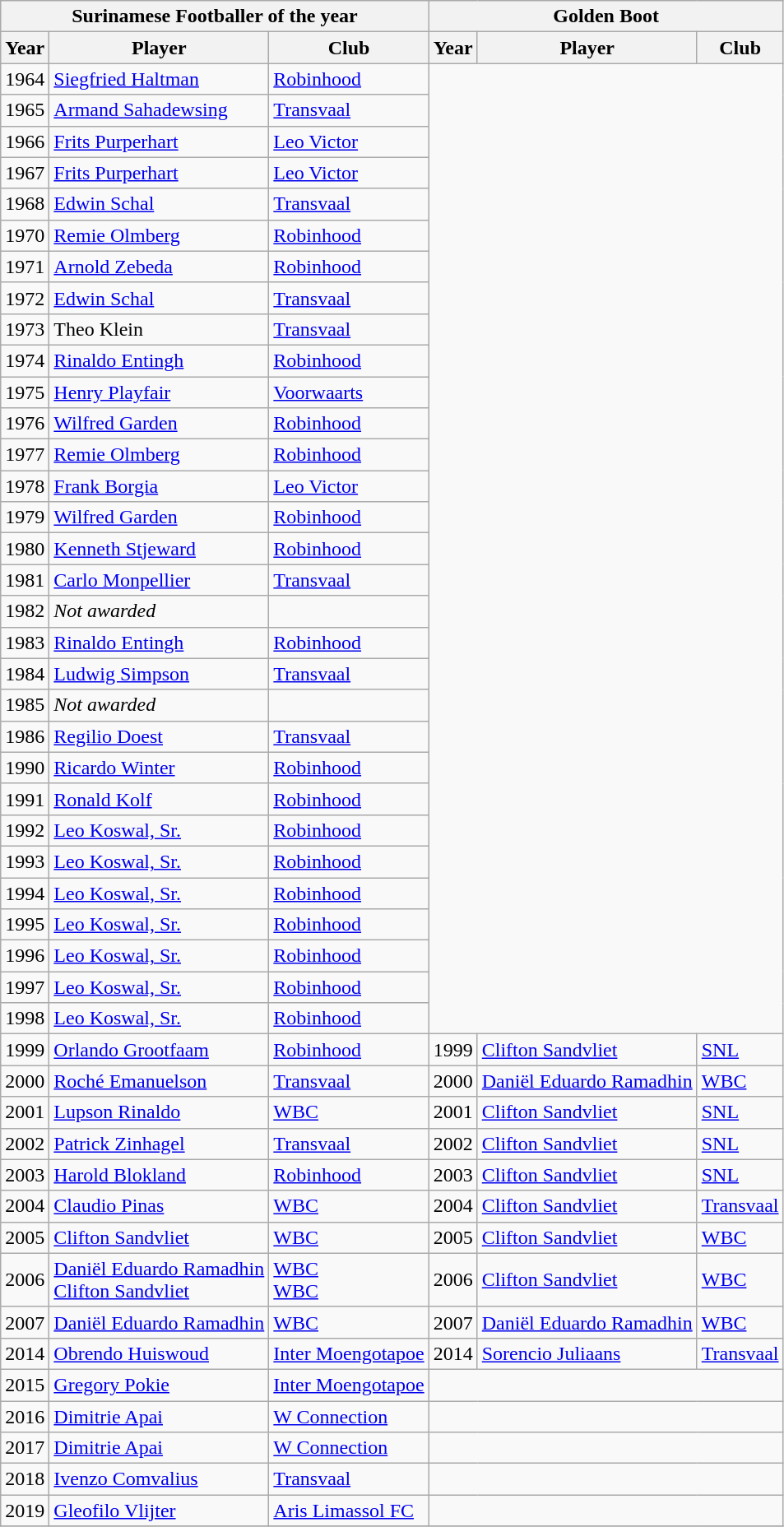<table class="wikitable">
<tr>
<th colspan="3">Surinamese Footballer of the year</th>
<th colspan="3">Golden Boot</th>
</tr>
<tr>
<th>Year</th>
<th>Player</th>
<th>Club</th>
<th>Year</th>
<th>Player</th>
<th>Club</th>
</tr>
<tr>
<td>1964</td>
<td><a href='#'>Siegfried Haltman</a></td>
<td><a href='#'>Robinhood</a></td>
</tr>
<tr>
<td>1965</td>
<td><a href='#'>Armand Sahadewsing</a></td>
<td><a href='#'>Transvaal</a></td>
</tr>
<tr>
<td>1966</td>
<td><a href='#'>Frits Purperhart</a></td>
<td><a href='#'>Leo Victor</a></td>
</tr>
<tr>
<td>1967</td>
<td><a href='#'>Frits Purperhart</a></td>
<td><a href='#'>Leo Victor</a></td>
</tr>
<tr>
<td>1968</td>
<td><a href='#'>Edwin Schal</a></td>
<td><a href='#'>Transvaal</a></td>
</tr>
<tr>
<td>1970</td>
<td><a href='#'>Remie Olmberg</a></td>
<td><a href='#'>Robinhood</a></td>
</tr>
<tr>
<td>1971</td>
<td><a href='#'>Arnold Zebeda</a></td>
<td><a href='#'>Robinhood</a></td>
</tr>
<tr>
<td>1972</td>
<td><a href='#'>Edwin Schal</a></td>
<td><a href='#'>Transvaal</a></td>
</tr>
<tr>
<td>1973</td>
<td>Theo Klein</td>
<td><a href='#'>Transvaal</a></td>
</tr>
<tr>
<td>1974</td>
<td><a href='#'>Rinaldo Entingh</a></td>
<td><a href='#'>Robinhood</a></td>
</tr>
<tr>
<td>1975</td>
<td><a href='#'>Henry Playfair</a></td>
<td><a href='#'>Voorwaarts</a></td>
</tr>
<tr>
<td>1976</td>
<td><a href='#'>Wilfred Garden</a></td>
<td><a href='#'>Robinhood</a></td>
</tr>
<tr>
<td>1977</td>
<td><a href='#'>Remie Olmberg</a></td>
<td><a href='#'>Robinhood</a></td>
</tr>
<tr>
<td>1978</td>
<td><a href='#'>Frank Borgia</a></td>
<td><a href='#'>Leo Victor</a></td>
</tr>
<tr>
<td>1979</td>
<td><a href='#'>Wilfred Garden</a></td>
<td><a href='#'>Robinhood</a></td>
</tr>
<tr>
<td>1980</td>
<td><a href='#'>Kenneth Stjeward</a></td>
<td><a href='#'>Robinhood</a></td>
</tr>
<tr>
<td>1981</td>
<td><a href='#'>Carlo Monpellier</a></td>
<td><a href='#'>Transvaal</a></td>
</tr>
<tr>
<td>1982</td>
<td><em>Not awarded</em></td>
<td></td>
</tr>
<tr>
<td>1983</td>
<td><a href='#'>Rinaldo Entingh</a></td>
<td><a href='#'>Robinhood</a></td>
</tr>
<tr>
<td>1984</td>
<td><a href='#'>Ludwig Simpson</a></td>
<td><a href='#'>Transvaal</a></td>
</tr>
<tr>
<td>1985</td>
<td><em>Not awarded</em></td>
<td></td>
</tr>
<tr>
<td>1986</td>
<td><a href='#'>Regilio Doest</a></td>
<td><a href='#'>Transvaal</a></td>
</tr>
<tr>
<td>1990</td>
<td><a href='#'>Ricardo Winter</a></td>
<td><a href='#'>Robinhood</a></td>
</tr>
<tr>
<td>1991</td>
<td><a href='#'>Ronald Kolf</a></td>
<td><a href='#'>Robinhood</a></td>
</tr>
<tr>
<td>1992</td>
<td><a href='#'>Leo Koswal, Sr.</a></td>
<td><a href='#'>Robinhood</a></td>
</tr>
<tr>
<td>1993</td>
<td><a href='#'>Leo Koswal, Sr.</a></td>
<td><a href='#'>Robinhood</a></td>
</tr>
<tr>
<td>1994</td>
<td><a href='#'>Leo Koswal, Sr.</a></td>
<td><a href='#'>Robinhood</a></td>
</tr>
<tr>
<td>1995</td>
<td><a href='#'>Leo Koswal, Sr.</a></td>
<td><a href='#'>Robinhood</a></td>
</tr>
<tr>
<td>1996</td>
<td><a href='#'>Leo Koswal, Sr.</a></td>
<td><a href='#'>Robinhood</a></td>
</tr>
<tr>
<td>1997</td>
<td><a href='#'>Leo Koswal, Sr.</a></td>
<td><a href='#'>Robinhood</a></td>
</tr>
<tr>
<td>1998</td>
<td><a href='#'>Leo Koswal, Sr.</a></td>
<td><a href='#'>Robinhood</a></td>
</tr>
<tr>
<td>1999</td>
<td><a href='#'>Orlando Grootfaam</a></td>
<td><a href='#'>Robinhood</a></td>
<td>1999</td>
<td><a href='#'>Clifton Sandvliet</a></td>
<td><a href='#'>SNL</a></td>
</tr>
<tr>
<td>2000</td>
<td><a href='#'>Roché Emanuelson</a></td>
<td><a href='#'>Transvaal</a></td>
<td>2000</td>
<td><a href='#'>Daniël Eduardo Ramadhin</a></td>
<td><a href='#'>WBC</a></td>
</tr>
<tr>
<td>2001</td>
<td><a href='#'>Lupson Rinaldo</a></td>
<td><a href='#'>WBC</a></td>
<td>2001</td>
<td><a href='#'>Clifton Sandvliet</a></td>
<td><a href='#'>SNL</a></td>
</tr>
<tr>
<td>2002</td>
<td><a href='#'>Patrick Zinhagel</a></td>
<td><a href='#'>Transvaal</a></td>
<td>2002</td>
<td><a href='#'>Clifton Sandvliet</a></td>
<td><a href='#'>SNL</a></td>
</tr>
<tr>
<td>2003</td>
<td><a href='#'>Harold Blokland</a></td>
<td><a href='#'>Robinhood</a></td>
<td>2003</td>
<td><a href='#'>Clifton Sandvliet</a></td>
<td><a href='#'>SNL</a></td>
</tr>
<tr>
<td>2004</td>
<td><a href='#'>Claudio Pinas</a></td>
<td><a href='#'>WBC</a></td>
<td>2004</td>
<td><a href='#'>Clifton Sandvliet</a></td>
<td><a href='#'>Transvaal</a></td>
</tr>
<tr>
<td>2005</td>
<td><a href='#'>Clifton Sandvliet</a></td>
<td><a href='#'>WBC</a></td>
<td>2005</td>
<td><a href='#'>Clifton Sandvliet</a></td>
<td><a href='#'>WBC</a></td>
</tr>
<tr>
<td>2006</td>
<td><a href='#'>Daniël Eduardo Ramadhin</a><br><a href='#'>Clifton Sandvliet</a></td>
<td><a href='#'>WBC</a><br><a href='#'>WBC</a></td>
<td>2006</td>
<td><a href='#'>Clifton Sandvliet</a></td>
<td><a href='#'>WBC</a></td>
</tr>
<tr>
<td>2007</td>
<td><a href='#'>Daniël Eduardo Ramadhin</a></td>
<td><a href='#'>WBC</a></td>
<td>2007</td>
<td><a href='#'>Daniël Eduardo Ramadhin</a></td>
<td><a href='#'>WBC</a></td>
</tr>
<tr>
<td>2014</td>
<td><a href='#'>Obrendo Huiswoud</a></td>
<td><a href='#'>Inter Moengotapoe</a></td>
<td>2014</td>
<td><a href='#'>Sorencio Juliaans</a></td>
<td><a href='#'>Transvaal</a></td>
</tr>
<tr>
<td>2015</td>
<td><a href='#'>Gregory Pokie</a></td>
<td><a href='#'>Inter Moengotapoe</a></td>
<td colspan="3"></td>
</tr>
<tr>
<td>2016</td>
<td><a href='#'>Dimitrie Apai</a></td>
<td><a href='#'>W Connection</a></td>
<td colspan="3"></td>
</tr>
<tr>
<td>2017</td>
<td><a href='#'>Dimitrie Apai</a></td>
<td><a href='#'>W Connection</a></td>
<td colspan="3"></td>
</tr>
<tr>
<td>2018</td>
<td><a href='#'>Ivenzo Comvalius</a></td>
<td><a href='#'>Transvaal</a></td>
<td colspan="3"></td>
</tr>
<tr>
<td>2019</td>
<td><a href='#'>Gleofilo Vlijter</a></td>
<td><a href='#'>Aris Limassol FC</a></td>
<td colspan="3"></td>
</tr>
<tr>
</tr>
</table>
